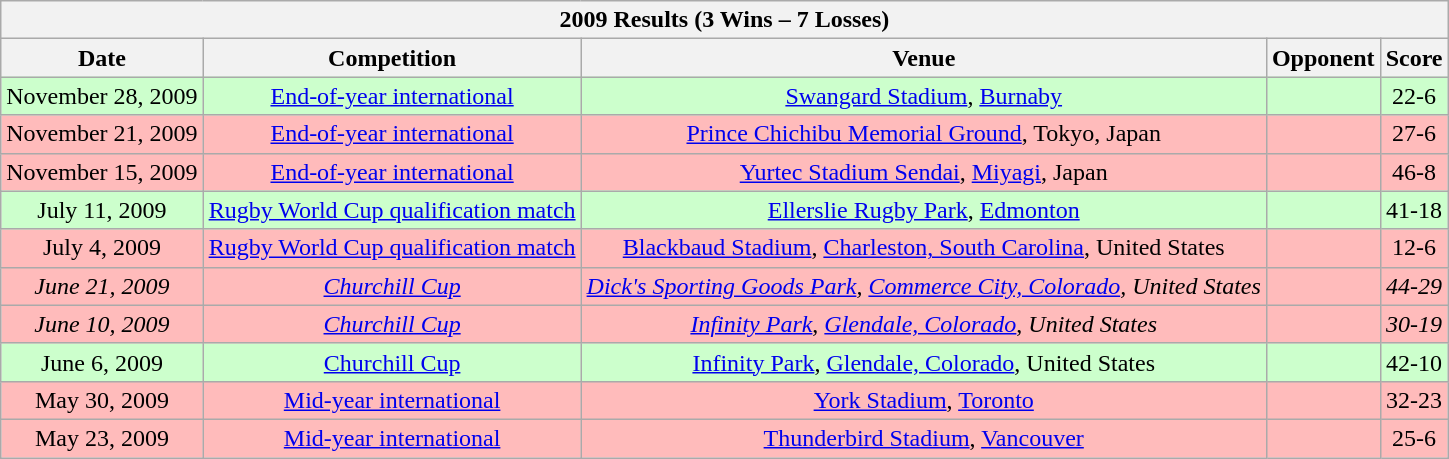<table class="wikitable sortable">
<tr>
<th colspan="5"><strong>2009 Results (3 Wins – 7 Losses)</strong></th>
</tr>
<tr>
<th>Date</th>
<th>Competition</th>
<th>Venue</th>
<th>Opponent</th>
<th>Score</th>
</tr>
<tr style="background:#cfc;">
<td align=center>November 28, 2009</td>
<td align=center><a href='#'>End-of-year international</a></td>
<td align=center><a href='#'>Swangard Stadium</a>, <a href='#'>Burnaby</a></td>
<td></td>
<td align=center>22-6</td>
</tr>
<tr style="background:#fbb;">
<td align=center>November 21, 2009</td>
<td align=center><a href='#'>End-of-year international</a></td>
<td align=center><a href='#'>Prince Chichibu Memorial Ground</a>, Tokyo, Japan</td>
<td></td>
<td align=center>27-6</td>
</tr>
<tr style="background:#fbb;">
<td align=center>November 15, 2009</td>
<td align=center><a href='#'>End-of-year international</a></td>
<td align=center><a href='#'>Yurtec Stadium Sendai</a>, <a href='#'>Miyagi</a>, Japan</td>
<td></td>
<td align=center>46-8</td>
</tr>
<tr style="background:#cfc;">
<td align=center>July 11, 2009</td>
<td align=center><a href='#'>Rugby World Cup qualification match</a></td>
<td align=center><a href='#'>Ellerslie Rugby Park</a>, <a href='#'>Edmonton</a></td>
<td></td>
<td align=center>41-18</td>
</tr>
<tr style="background:#fbb;">
<td align=center>July 4, 2009</td>
<td align=center><a href='#'>Rugby World Cup qualification match</a></td>
<td align=center><a href='#'>Blackbaud Stadium</a>, <a href='#'>Charleston, South Carolina</a>, United States</td>
<td></td>
<td align=center>12-6</td>
</tr>
<tr style="background:#fbb;">
<td align=center><em>June 21, 2009</em></td>
<td align=center><em><a href='#'>Churchill Cup</a></em></td>
<td align=center><em><a href='#'>Dick's Sporting Goods Park</a>, <a href='#'>Commerce City, Colorado</a>, United States</em></td>
<td><em></em></td>
<td align=center><em>44-29</em></td>
</tr>
<tr style="background:#fbb;">
<td align=center><em>June 10, 2009</em></td>
<td align=center><em><a href='#'>Churchill Cup</a></em></td>
<td align=center><em><a href='#'>Infinity Park</a></em>, <em><a href='#'>Glendale, Colorado</a></em>, <em>United States</em></td>
<td><em></em></td>
<td align=center><em>30-19</em></td>
</tr>
<tr style="background:#cfc;">
<td align=center>June 6, 2009</td>
<td align=center><a href='#'>Churchill Cup</a></td>
<td align=center><a href='#'>Infinity Park</a>, <a href='#'>Glendale, Colorado</a>, United States</td>
<td></td>
<td align=center>42-10</td>
</tr>
<tr style="background:#fbb;">
<td align=center>May 30, 2009</td>
<td align=center><a href='#'>Mid-year international</a></td>
<td align=center><a href='#'>York Stadium</a>, <a href='#'>Toronto</a></td>
<td></td>
<td align=center>32-23</td>
</tr>
<tr style="background:#fbb;">
<td align=center>May 23, 2009</td>
<td align=center><a href='#'>Mid-year international</a></td>
<td align=center><a href='#'>Thunderbird Stadium</a>, <a href='#'>Vancouver</a></td>
<td></td>
<td align=center>25-6</td>
</tr>
</table>
